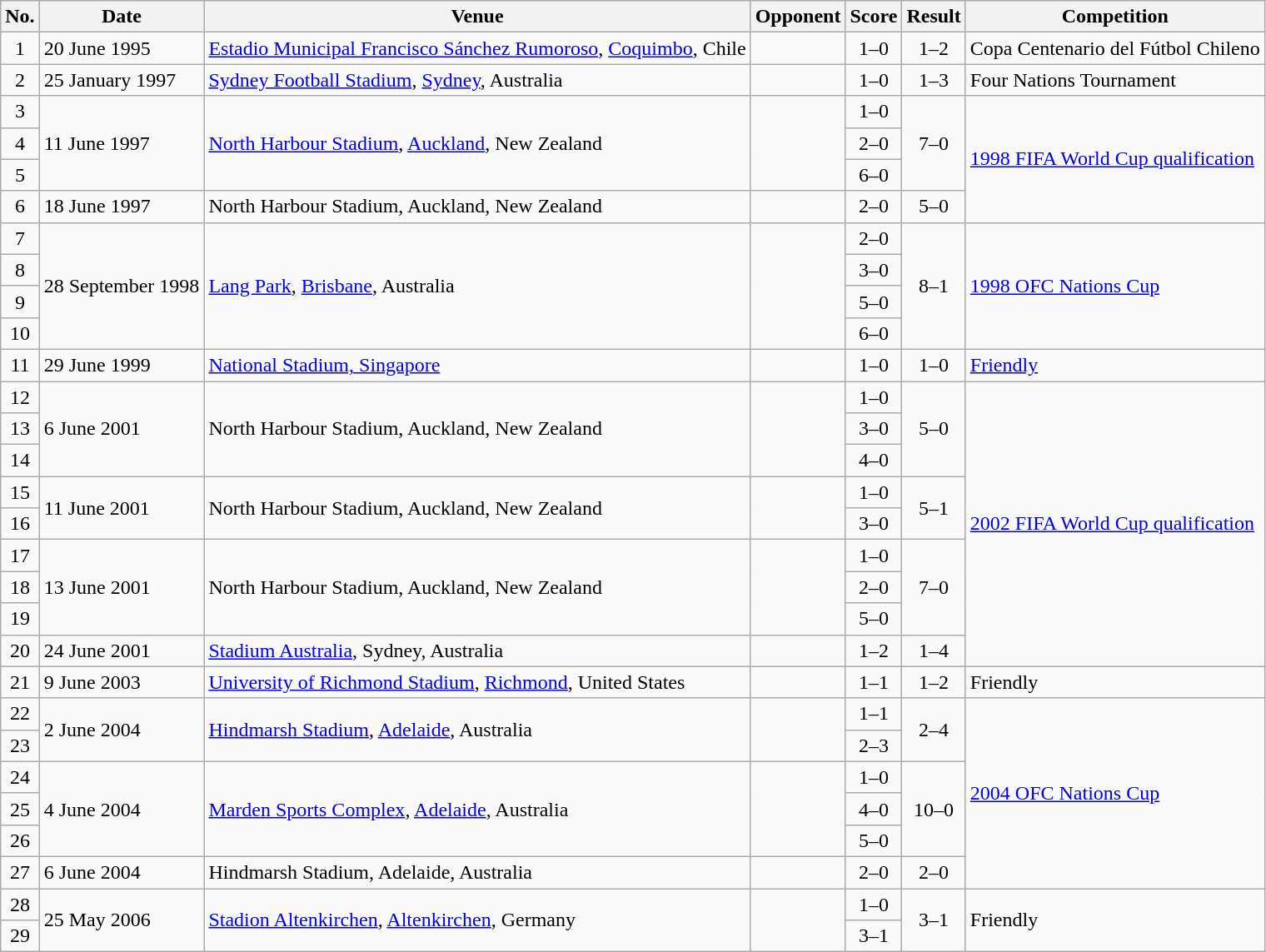<table class="wikitable sortable">
<tr>
<th scope="col">No.</th>
<th scope="col">Date</th>
<th scope="col">Venue</th>
<th scope="col">Opponent</th>
<th scope="col">Score</th>
<th scope="col">Result</th>
<th scope="col">Competition</th>
</tr>
<tr>
<td style="text-align:center">1</td>
<td>20 June 1995</td>
<td><a href='#'>Estadio Municipal Francisco Sánchez Rumoroso</a>, <a href='#'>Coquimbo</a>, Chile</td>
<td></td>
<td style="text-align:center">1–0</td>
<td style="text-align:center">1–2</td>
<td>Copa Centenario del Fútbol Chileno</td>
</tr>
<tr>
<td style="text-align:center">2</td>
<td>25 January 1997</td>
<td><a href='#'>Sydney Football Stadium</a>, <a href='#'>Sydney</a>, Australia</td>
<td></td>
<td style="text-align:center">1–0</td>
<td style="text-align:center">1–3</td>
<td>Four Nations Tournament</td>
</tr>
<tr>
<td style="text-align:center">3</td>
<td rowspan="3">11 June 1997</td>
<td rowspan="3"><a href='#'>North Harbour Stadium</a>, <a href='#'>Auckland</a>, New Zealand</td>
<td rowspan="3"></td>
<td style="text-align:center">1–0</td>
<td rowspan="3" style="text-align:center">7–0</td>
<td rowspan="4"><a href='#'>1998 FIFA World Cup qualification</a></td>
</tr>
<tr>
<td style="text-align:center">4</td>
<td style="text-align:center">2–0</td>
</tr>
<tr>
<td style="text-align:center">5</td>
<td style="text-align:center">6–0</td>
</tr>
<tr>
<td style="text-align:center">6</td>
<td>18 June 1997</td>
<td>North Harbour Stadium, Auckland, New Zealand</td>
<td></td>
<td style="text-align:center">2–0</td>
<td style="text-align:center">5–0</td>
</tr>
<tr>
<td style="text-align:center">7</td>
<td rowspan=4>28 September 1998</td>
<td rowspan=4><a href='#'>Lang Park</a>, <a href='#'>Brisbane</a>, Australia</td>
<td rowspan=4></td>
<td style="text-align:center">2–0</td>
<td rowspan=4 style="text-align:center">8–1</td>
<td rowspan="4"><a href='#'>1998 OFC Nations Cup</a></td>
</tr>
<tr>
<td style="text-align:center">8</td>
<td style="text-align:center">3–0</td>
</tr>
<tr>
<td style="text-align:center">9</td>
<td style="text-align:center">5–0</td>
</tr>
<tr>
<td style="text-align:center">10</td>
<td style="text-align:center">6–0</td>
</tr>
<tr>
<td style="text-align:center">11</td>
<td>29 June 1999</td>
<td><a href='#'>National Stadium, Singapore</a></td>
<td></td>
<td style="text-align:center">1–0</td>
<td style="text-align:center">1–0</td>
<td><a href='#'>Friendly</a></td>
</tr>
<tr>
<td style="text-align:center">12</td>
<td rowspan="3">6 June 2001</td>
<td rowspan="3">North Harbour Stadium, Auckland, New Zealand</td>
<td rowspan="3"></td>
<td style="text-align:center">1–0</td>
<td rowspan="3" style="text-align:center">5–0</td>
<td rowspan="9"><a href='#'>2002 FIFA World Cup qualification</a></td>
</tr>
<tr>
<td style="text-align:center">13</td>
<td style="text-align:center">3–0</td>
</tr>
<tr>
<td style="text-align:center">14</td>
<td style="text-align:center">4–0</td>
</tr>
<tr>
<td style="text-align:center">15</td>
<td rowspan="2">11 June 2001</td>
<td rowspan="2">North Harbour Stadium, Auckland, New Zealand</td>
<td rowspan="2"></td>
<td style="text-align:center">1–0</td>
<td rowspan="2" style="text-align:center">5–1</td>
</tr>
<tr>
<td style="text-align:center">16</td>
<td style="text-align:center">3–0</td>
</tr>
<tr>
<td style="text-align:center">17</td>
<td rowspan="3">13 June 2001</td>
<td rowspan="3">North Harbour Stadium, Auckland, New Zealand</td>
<td rowspan="3"></td>
<td style="text-align:center">1–0</td>
<td rowspan="3" style="text-align:center">7–0</td>
</tr>
<tr>
<td style="text-align:center">18</td>
<td style="text-align:center">2–0</td>
</tr>
<tr>
<td style="text-align:center">19</td>
<td style="text-align:center">5–0</td>
</tr>
<tr>
<td style="text-align:center">20</td>
<td>24 June 2001</td>
<td><a href='#'>Stadium Australia</a>, Sydney, Australia</td>
<td></td>
<td style="text-align:center">1–2</td>
<td style="text-align:center">1–4</td>
</tr>
<tr>
<td style="text-align:center">21</td>
<td>9 June 2003</td>
<td><a href='#'>University of Richmond Stadium</a>, <a href='#'>Richmond</a>, United States</td>
<td></td>
<td style="text-align:center">1–1</td>
<td style="text-align:center">1–2</td>
<td>Friendly</td>
</tr>
<tr>
<td style="text-align:center">22</td>
<td rowspan="2">2 June 2004</td>
<td rowspan="2"><a href='#'>Hindmarsh Stadium</a>, <a href='#'>Adelaide</a>, Australia</td>
<td rowspan="2"></td>
<td style="text-align:center">1–1</td>
<td rowspan="2" style="text-align:center">2–4</td>
<td rowspan="6"><a href='#'>2004 OFC Nations Cup</a></td>
</tr>
<tr>
<td style="text-align:center">23</td>
<td style="text-align:center">2–3</td>
</tr>
<tr>
<td style="text-align:center">24</td>
<td rowspan="3">4 June 2004</td>
<td rowspan="3"><a href='#'>Marden Sports Complex</a>, <a href='#'>Adelaide</a>, Australia</td>
<td rowspan="3"></td>
<td style="text-align:center">1–0</td>
<td rowspan="3" style="text-align:center">10–0</td>
</tr>
<tr>
<td style="text-align:center">25</td>
<td style="text-align:center">4–0</td>
</tr>
<tr>
<td style="text-align:center">26</td>
<td style="text-align:center">5–0</td>
</tr>
<tr>
<td style="text-align:center">27</td>
<td>6 June 2004</td>
<td>Hindmarsh Stadium, Adelaide, Australia</td>
<td></td>
<td style="text-align:center">2–0</td>
<td style="text-align:center">2–0</td>
</tr>
<tr>
<td style="text-align:center">28</td>
<td rowspan="2">25 May 2006</td>
<td rowspan="2"><a href='#'>Stadion Altenkirchen</a>, <a href='#'>Altenkirchen</a>, Germany</td>
<td rowspan="2"></td>
<td style="text-align:center">1–0</td>
<td rowspan="2" align=center>3–1</td>
<td rowspan="2">Friendly</td>
</tr>
<tr>
<td style="text-align:center">29</td>
<td style="text-align:center">3–1</td>
</tr>
</table>
